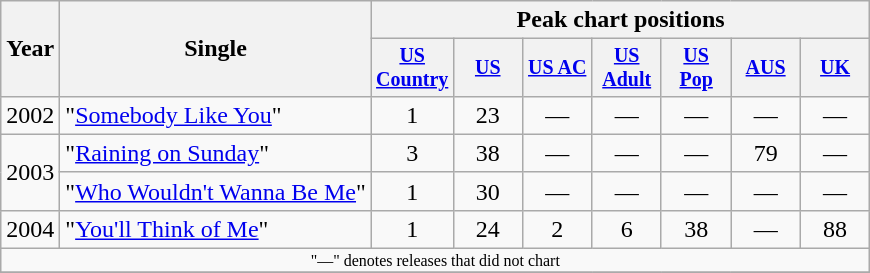<table class="wikitable" style="text-align:center;">
<tr>
<th rowspan="2">Year</th>
<th rowspan="2">Single</th>
<th colspan="7">Peak chart positions</th>
</tr>
<tr style="font-size:smaller;">
<th width="40"><a href='#'>US Country</a></th>
<th width="40"><a href='#'>US</a></th>
<th width="40"><a href='#'>US AC</a></th>
<th width="40"><a href='#'>US Adult</a></th>
<th width="40"><a href='#'>US<br>Pop</a></th>
<th width="40"><a href='#'>AUS</a></th>
<th width="40"><a href='#'>UK</a></th>
</tr>
<tr>
<td>2002</td>
<td align="left">"<a href='#'>Somebody Like You</a>"</td>
<td>1</td>
<td>23</td>
<td>—</td>
<td>—</td>
<td>—</td>
<td>—</td>
<td>—</td>
</tr>
<tr>
<td rowspan="2">2003</td>
<td align="left">"<a href='#'>Raining on Sunday</a>"</td>
<td>3</td>
<td>38</td>
<td>—</td>
<td>—</td>
<td>—</td>
<td>79</td>
<td>—</td>
</tr>
<tr>
<td align="left">"<a href='#'>Who Wouldn't Wanna Be Me</a>"</td>
<td>1</td>
<td>30</td>
<td>—</td>
<td>—</td>
<td>—</td>
<td>—</td>
<td>—</td>
</tr>
<tr>
<td>2004</td>
<td align="left">"<a href='#'>You'll Think of Me</a>"</td>
<td>1</td>
<td>24</td>
<td>2</td>
<td>6</td>
<td>38</td>
<td>—</td>
<td>88</td>
</tr>
<tr>
<td colspan="9" style="font-size:8pt">"—" denotes releases that did not chart</td>
</tr>
<tr>
</tr>
</table>
